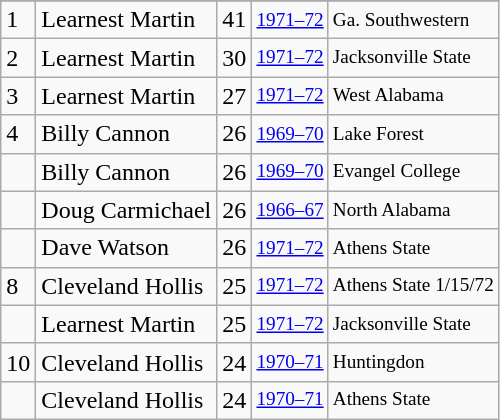<table class="wikitable">
<tr>
</tr>
<tr>
<td>1</td>
<td>Learnest Martin</td>
<td>41</td>
<td style="font-size:80%;"><a href='#'>1971–72</a></td>
<td style="font-size:80%;">Ga. Southwestern</td>
</tr>
<tr>
<td>2</td>
<td>Learnest Martin</td>
<td>30</td>
<td style="font-size:80%;"><a href='#'>1971–72</a></td>
<td style="font-size:80%;">Jacksonville State</td>
</tr>
<tr>
<td>3</td>
<td>Learnest Martin</td>
<td>27</td>
<td style="font-size:80%;"><a href='#'>1971–72</a></td>
<td style="font-size:80%;">West Alabama</td>
</tr>
<tr>
<td>4</td>
<td>Billy Cannon</td>
<td>26</td>
<td style="font-size:80%;"><a href='#'>1969–70</a></td>
<td style="font-size:80%;">Lake Forest</td>
</tr>
<tr>
<td></td>
<td>Billy Cannon</td>
<td>26</td>
<td style="font-size:80%;"><a href='#'>1969–70</a></td>
<td style="font-size:80%;">Evangel College</td>
</tr>
<tr>
<td></td>
<td>Doug Carmichael</td>
<td>26</td>
<td style="font-size:80%;"><a href='#'>1966–67</a></td>
<td style="font-size:80%;">North Alabama</td>
</tr>
<tr>
<td></td>
<td>Dave Watson</td>
<td>26</td>
<td style="font-size:80%;"><a href='#'>1971–72</a></td>
<td style="font-size:80%;">Athens State</td>
</tr>
<tr>
<td>8</td>
<td>Cleveland Hollis</td>
<td>25</td>
<td style="font-size:80%;"><a href='#'>1971–72</a></td>
<td style="font-size:80%;">Athens State 1/15/72</td>
</tr>
<tr>
<td></td>
<td>Learnest Martin</td>
<td>25</td>
<td style="font-size:80%;"><a href='#'>1971–72</a></td>
<td style="font-size:80%;">Jacksonville State</td>
</tr>
<tr>
<td>10</td>
<td>Cleveland Hollis</td>
<td>24</td>
<td style="font-size:80%;"><a href='#'>1970–71</a></td>
<td style="font-size:80%;">Huntingdon</td>
</tr>
<tr>
<td></td>
<td>Cleveland Hollis</td>
<td>24</td>
<td style="font-size:80%;"><a href='#'>1970–71</a></td>
<td style="font-size:80%;">Athens State</td>
</tr>
</table>
